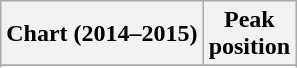<table class="wikitable sortable">
<tr>
<th align="left">Chart (2014–2015)</th>
<th align="center">Peak<br>position</th>
</tr>
<tr>
</tr>
<tr>
</tr>
<tr>
</tr>
</table>
